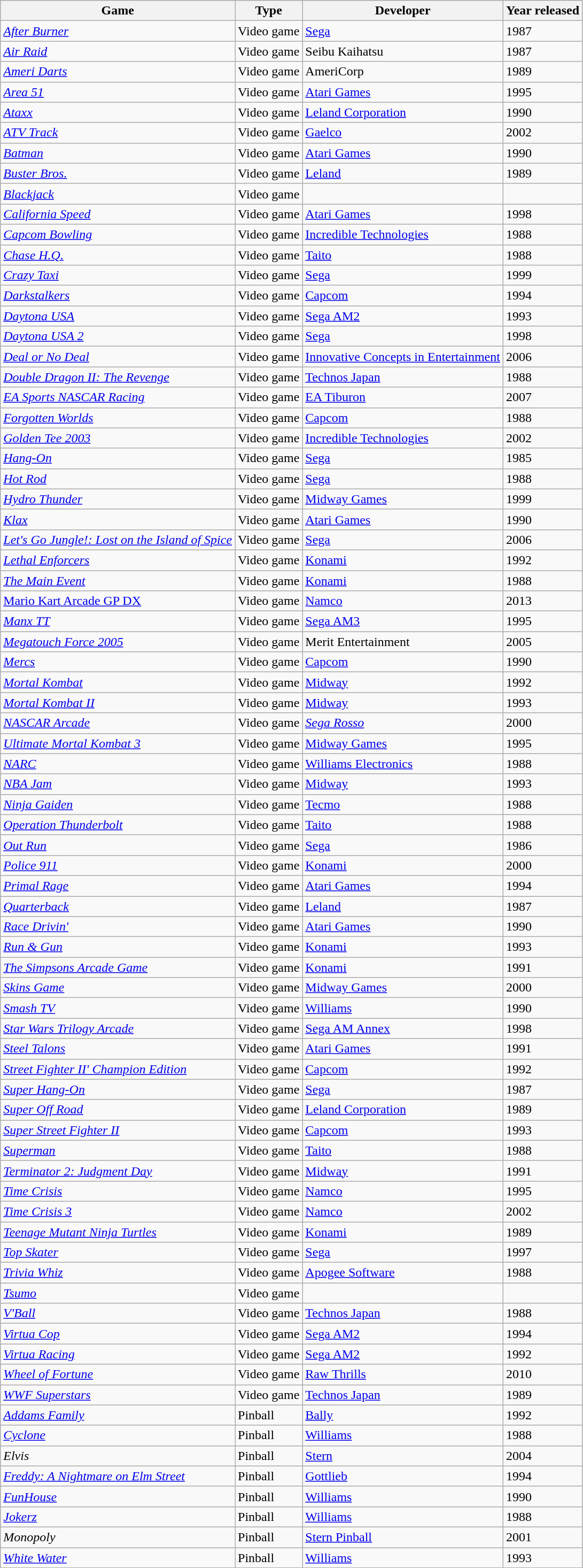<table class="wikitable sortable">
<tr>
<th>Game</th>
<th>Type</th>
<th>Developer</th>
<th>Year released</th>
</tr>
<tr>
<td><a href='#'><em>After Burner</em></a></td>
<td>Video game</td>
<td><a href='#'>Sega</a></td>
<td>1987</td>
</tr>
<tr>
<td><a href='#'><em>Air Raid</em></a></td>
<td>Video game</td>
<td>Seibu Kaihatsu</td>
<td>1987</td>
</tr>
<tr>
<td><em><a href='#'>Ameri Darts</a></em></td>
<td>Video game</td>
<td>AmeriCorp</td>
<td>1989</td>
</tr>
<tr>
<td><a href='#'><em>Area 51</em></a></td>
<td>Video game</td>
<td><a href='#'>Atari Games</a></td>
<td>1995</td>
</tr>
<tr>
<td><em><a href='#'>Ataxx</a></em></td>
<td>Video game</td>
<td><a href='#'>Leland Corporation</a></td>
<td>1990</td>
</tr>
<tr>
<td><em><a href='#'>ATV Track</a></em></td>
<td>Video game</td>
<td><a href='#'>Gaelco</a></td>
<td>2002</td>
</tr>
<tr>
<td><a href='#'><em>Batman</em></a></td>
<td>Video game</td>
<td><a href='#'>Atari Games</a></td>
<td>1990</td>
</tr>
<tr>
<td><em><a href='#'>Buster Bros.</a></em></td>
<td>Video game</td>
<td><a href='#'>Leland</a></td>
<td>1989</td>
</tr>
<tr>
<td><em><a href='#'>Blackjack</a></em></td>
<td>Video game</td>
<td></td>
<td></td>
</tr>
<tr>
<td><a href='#'><em>California Speed</em></a></td>
<td>Video game</td>
<td><a href='#'>Atari Games</a></td>
<td>1998</td>
</tr>
<tr>
<td><em><a href='#'>Capcom Bowling</a></em></td>
<td>Video game</td>
<td><a href='#'>Incredible Technologies</a></td>
<td>1988</td>
</tr>
<tr>
<td><em><a href='#'>Chase H.Q.</a></em></td>
<td>Video game</td>
<td><a href='#'>Taito</a></td>
<td>1988</td>
</tr>
<tr>
<td><em><a href='#'>Crazy Taxi</a></em></td>
<td>Video game</td>
<td><a href='#'>Sega</a></td>
<td>1999</td>
</tr>
<tr>
<td><em><a href='#'>Darkstalkers</a></em></td>
<td>Video game</td>
<td><a href='#'>Capcom</a></td>
<td>1994</td>
</tr>
<tr>
<td><a href='#'><em>Daytona USA</em></a></td>
<td>Video game</td>
<td><a href='#'>Sega AM2</a></td>
<td>1993</td>
</tr>
<tr>
<td><em><a href='#'>Daytona USA 2</a></em></td>
<td>Video game</td>
<td><a href='#'>Sega</a></td>
<td>1998</td>
</tr>
<tr>
<td><em><a href='#'>Deal or No Deal</a></em></td>
<td>Video game</td>
<td><a href='#'>Innovative Concepts in Entertainment</a></td>
<td>2006</td>
</tr>
<tr>
<td><em><a href='#'>Double Dragon II: The Revenge</a></em></td>
<td>Video game</td>
<td><a href='#'>Technos Japan</a></td>
<td>1988</td>
</tr>
<tr>
<td><em><a href='#'>EA Sports NASCAR Racing</a></em></td>
<td>Video game</td>
<td><a href='#'>EA Tiburon</a></td>
<td>2007</td>
</tr>
<tr>
<td><em><a href='#'>Forgotten Worlds</a></em></td>
<td>Video game</td>
<td><a href='#'>Capcom</a></td>
<td>1988</td>
</tr>
<tr>
<td><a href='#'><em>Golden Tee 2003</em></a></td>
<td>Video game</td>
<td><a href='#'>Incredible Technologies</a></td>
<td>2002</td>
</tr>
<tr>
<td><em><a href='#'>Hang-On</a></em></td>
<td>Video game</td>
<td><a href='#'>Sega</a></td>
<td>1985</td>
</tr>
<tr>
<td><a href='#'><em>Hot Rod</em></a></td>
<td>Video game</td>
<td><a href='#'>Sega</a></td>
<td>1988</td>
</tr>
<tr>
<td><em><a href='#'>Hydro Thunder</a></em></td>
<td>Video game</td>
<td><a href='#'>Midway Games</a></td>
<td>1999</td>
</tr>
<tr>
<td><a href='#'><em>Klax</em></a></td>
<td>Video game</td>
<td><a href='#'>Atari Games</a></td>
<td>1990</td>
</tr>
<tr>
<td><em><a href='#'>Let's Go Jungle!: Lost on the Island of Spice</a></em></td>
<td>Video game</td>
<td><a href='#'>Sega</a></td>
<td>2006</td>
</tr>
<tr>
<td><em><a href='#'>Lethal Enforcers</a></em></td>
<td>Video game</td>
<td><a href='#'>Konami</a></td>
<td>1992</td>
</tr>
<tr>
<td><a href='#'><em>The Main Event</em></a></td>
<td>Video game</td>
<td><a href='#'>Konami</a></td>
<td>1988</td>
</tr>
<tr>
<td><a href='#'>Mario Kart Arcade GP DX</a></td>
<td>Video game</td>
<td><a href='#'>Namco</a></td>
<td>2013</td>
</tr>
<tr>
<td><em><a href='#'>Manx TT</a></em></td>
<td>Video game</td>
<td><a href='#'>Sega AM3</a></td>
<td>1995</td>
</tr>
<tr>
<td><em><a href='#'>Megatouch Force 2005</a></em></td>
<td>Video game</td>
<td>Merit Entertainment</td>
<td>2005</td>
</tr>
<tr>
<td><em><a href='#'>Mercs</a></em></td>
<td>Video game</td>
<td><a href='#'>Capcom</a></td>
<td>1990</td>
</tr>
<tr>
<td><em><a href='#'>Mortal Kombat</a></em></td>
<td>Video game</td>
<td><a href='#'>Midway</a></td>
<td>1992</td>
</tr>
<tr>
<td><em><a href='#'>Mortal Kombat II</a></em></td>
<td>Video game</td>
<td><a href='#'>Midway</a></td>
<td>1993</td>
</tr>
<tr>
<td><em><a href='#'>NASCAR Arcade</a></em></td>
<td>Video game</td>
<td><em><a href='#'>Sega Rosso</a></em></td>
<td>2000</td>
</tr>
<tr>
<td><em><a href='#'>Ultimate Mortal Kombat 3</a></em></td>
<td>Video game</td>
<td><a href='#'>Midway Games</a></td>
<td>1995</td>
</tr>
<tr>
<td><a href='#'><em>NARC</em></a></td>
<td>Video game</td>
<td><a href='#'>Williams Electronics</a></td>
<td>1988</td>
</tr>
<tr>
<td><em><a href='#'>NBA Jam</a></em></td>
<td>Video game</td>
<td><a href='#'>Midway</a></td>
<td>1993</td>
</tr>
<tr>
<td><em><a href='#'>Ninja Gaiden</a></em></td>
<td>Video game</td>
<td><a href='#'>Tecmo</a></td>
<td>1988</td>
</tr>
<tr>
<td><em><a href='#'>Operation Thunderbolt</a></em></td>
<td>Video game</td>
<td><a href='#'>Taito</a></td>
<td>1988</td>
</tr>
<tr>
<td><em><a href='#'>Out Run</a></em></td>
<td>Video game</td>
<td><a href='#'>Sega</a></td>
<td>1986</td>
</tr>
<tr>
<td><em><a href='#'>Police 911</a></em></td>
<td>Video game</td>
<td><a href='#'>Konami</a></td>
<td>2000</td>
</tr>
<tr>
<td><em><a href='#'>Primal Rage</a></em></td>
<td>Video game</td>
<td><a href='#'>Atari Games</a></td>
<td>1994</td>
</tr>
<tr>
<td><a href='#'><em>Quarterback</em></a></td>
<td>Video game</td>
<td><a href='#'>Leland</a></td>
<td>1987</td>
</tr>
<tr>
<td><em><a href='#'>Race Drivin'</a></em></td>
<td>Video game</td>
<td><a href='#'>Atari Games</a></td>
<td>1990</td>
</tr>
<tr>
<td><em><a href='#'>Run & Gun</a></em></td>
<td>Video game</td>
<td><a href='#'>Konami</a></td>
<td>1993</td>
</tr>
<tr>
<td><em><a href='#'>The Simpsons Arcade Game</a></em></td>
<td>Video game</td>
<td><a href='#'>Konami</a></td>
<td>1991</td>
</tr>
<tr>
<td><a href='#'><em>Skins Game</em></a></td>
<td>Video game</td>
<td><a href='#'>Midway Games</a></td>
<td>2000</td>
</tr>
<tr>
<td><em><a href='#'>Smash TV</a></em></td>
<td>Video game</td>
<td><a href='#'>Williams</a></td>
<td>1990</td>
</tr>
<tr>
<td><em><a href='#'>Star Wars Trilogy Arcade</a></em></td>
<td>Video game</td>
<td><a href='#'>Sega AM Annex</a></td>
<td>1998</td>
</tr>
<tr>
<td><em><a href='#'>Steel Talons</a></em></td>
<td>Video game</td>
<td><a href='#'>Atari Games</a></td>
<td>1991</td>
</tr>
<tr>
<td><a href='#'><em>Street Fighter II' Champion Edition</em></a></td>
<td>Video game</td>
<td><a href='#'>Capcom</a></td>
<td>1992</td>
</tr>
<tr>
<td><em><a href='#'>Super Hang-On</a></em></td>
<td>Video game</td>
<td><a href='#'>Sega</a></td>
<td>1987</td>
</tr>
<tr>
<td><em><a href='#'>Super Off Road</a></em></td>
<td>Video game</td>
<td><a href='#'>Leland Corporation</a></td>
<td>1989</td>
</tr>
<tr>
<td><em><a href='#'>Super Street Fighter II</a></em></td>
<td>Video game</td>
<td><a href='#'>Capcom</a></td>
<td>1993</td>
</tr>
<tr>
<td><a href='#'><em>Superman</em></a></td>
<td>Video game</td>
<td><a href='#'>Taito</a></td>
<td>1988</td>
</tr>
<tr>
<td><a href='#'><em>Terminator 2: Judgment Day</em></a></td>
<td>Video game</td>
<td><a href='#'>Midway</a></td>
<td>1991</td>
</tr>
<tr>
<td><em><a href='#'>Time Crisis</a></em></td>
<td>Video game</td>
<td><a href='#'>Namco</a></td>
<td>1995</td>
</tr>
<tr>
<td><em><a href='#'>Time Crisis 3</a></em></td>
<td>Video game</td>
<td><a href='#'>Namco</a></td>
<td>2002</td>
</tr>
<tr>
<td><a href='#'><em>Teenage Mutant Ninja Turtles</em></a></td>
<td>Video game</td>
<td><a href='#'>Konami</a></td>
<td>1989</td>
</tr>
<tr>
<td><em><a href='#'>Top Skater</a></em></td>
<td>Video game</td>
<td><a href='#'>Sega</a></td>
<td>1997</td>
</tr>
<tr>
<td><em><a href='#'>Trivia Whiz</a></em></td>
<td>Video game</td>
<td><a href='#'>Apogee Software</a></td>
<td>1988</td>
</tr>
<tr>
<td><em><a href='#'>Tsumo</a></em></td>
<td>Video game</td>
<td></td>
<td></td>
</tr>
<tr>
<td><em><a href='#'>V'Ball</a></em></td>
<td>Video game</td>
<td><a href='#'>Technos Japan</a></td>
<td>1988</td>
</tr>
<tr>
<td><em><a href='#'>Virtua Cop</a></em></td>
<td>Video game</td>
<td><a href='#'>Sega AM2</a></td>
<td>1994</td>
</tr>
<tr>
<td><em><a href='#'>Virtua Racing</a></em></td>
<td>Video game</td>
<td><a href='#'>Sega AM2</a></td>
<td>1992</td>
</tr>
<tr>
<td><em><a href='#'>Wheel of Fortune</a></em></td>
<td>Video game</td>
<td><a href='#'>Raw Thrills</a></td>
<td>2010</td>
</tr>
<tr>
<td><em><a href='#'>WWF Superstars</a></em></td>
<td>Video game</td>
<td><a href='#'>Technos Japan</a></td>
<td>1989</td>
</tr>
<tr>
<td><em><a href='#'>Addams Family</a></em></td>
<td>Pinball</td>
<td><a href='#'>Bally</a></td>
<td>1992</td>
</tr>
<tr>
<td><em><a href='#'>Cyclone</a></em></td>
<td>Pinball</td>
<td><a href='#'>Williams</a></td>
<td>1988</td>
</tr>
<tr>
<td><em>Elvis</em></td>
<td>Pinball</td>
<td><a href='#'>Stern</a></td>
<td>2004</td>
</tr>
<tr>
<td><em><a href='#'>Freddy: A Nightmare on Elm Street</a></em></td>
<td>Pinball</td>
<td><a href='#'>Gottlieb</a></td>
<td>1994</td>
</tr>
<tr>
<td><em><a href='#'>FunHouse</a></em></td>
<td>Pinball</td>
<td><a href='#'>Williams</a></td>
<td>1990</td>
</tr>
<tr>
<td><em><a href='#'>Jokerz</a></em></td>
<td>Pinball</td>
<td><a href='#'>Williams</a></td>
<td>1988</td>
</tr>
<tr>
<td><em>Monopoly</em></td>
<td>Pinball</td>
<td><a href='#'>Stern Pinball</a></td>
<td>2001</td>
</tr>
<tr>
<td><em><a href='#'>White Water</a></em></td>
<td>Pinball</td>
<td><a href='#'>Williams</a></td>
<td>1993</td>
</tr>
<tr>
</tr>
</table>
